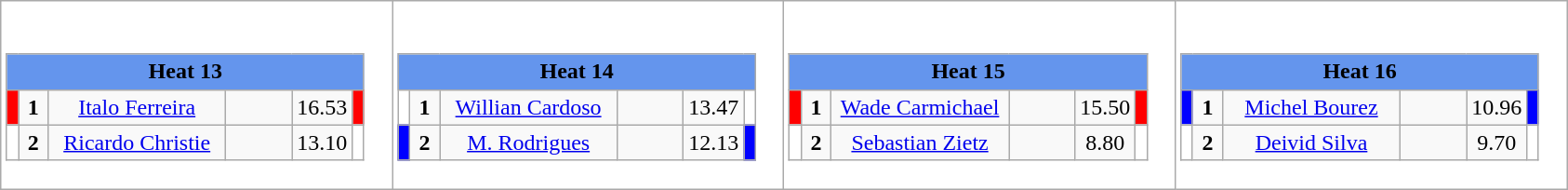<table class="wikitable" style="background:#fff;">
<tr>
<td><div><br><table class="wikitable">
<tr>
<td colspan="6"  style="text-align:center; background:#6495ed;"><strong>Heat 13</strong></td>
</tr>
<tr>
<td style="width:01px; background: #f00;"></td>
<td style="width:14px; text-align:center;"><strong>1</strong></td>
<td style="width:120px; text-align:center;"><a href='#'>Italo Ferreira</a></td>
<td style="width:40px; text-align:center;"></td>
<td style="width:20px; text-align:center;">16.53</td>
<td style="width:01px; background: #f00;"></td>
</tr>
<tr>
<td style="width:01px; background: #fff;"></td>
<td style="width:14px; text-align:center;"><strong>2</strong></td>
<td style="width:120px; text-align:center;"><a href='#'>Ricardo Christie</a></td>
<td style="width:40px; text-align:center;"></td>
<td style="width:20px; text-align:center;">13.10</td>
<td style="width:01px; background: #fff;"></td>
</tr>
</table>
</div></td>
<td><div><br><table class="wikitable">
<tr>
<td colspan="6"  style="text-align:center; background:#6495ed;"><strong>Heat 14</strong></td>
</tr>
<tr>
<td style="width:01px; background: #fff;"></td>
<td style="width:14px; text-align:center;"><strong>1</strong></td>
<td style="width:120px; text-align:center;"><a href='#'>Willian Cardoso</a></td>
<td style="width:40px; text-align:center;"></td>
<td style="width:20px; text-align:center;">13.47</td>
<td style="width:01px; background: #fff;"></td>
</tr>
<tr>
<td style="width:01px; background: #00f;"></td>
<td style="width:14px; text-align:center;"><strong>2</strong></td>
<td style="width:120px; text-align:center;"><a href='#'>M. Rodrigues</a></td>
<td style="width:40px; text-align:center;"></td>
<td style="width:20px; text-align:center;">12.13</td>
<td style="width:01px; background: #00f;"></td>
</tr>
</table>
</div></td>
<td><div><br><table class="wikitable">
<tr>
<td colspan="6"  style="text-align:center; background:#6495ed;"><strong>Heat 15</strong></td>
</tr>
<tr>
<td style="width:01px; background: #f00;"></td>
<td style="width:14px; text-align:center;"><strong>1</strong></td>
<td style="width:120px; text-align:center;"><a href='#'>Wade Carmichael</a></td>
<td style="width:40px; text-align:center;"></td>
<td style="width:20px; text-align:center;">15.50</td>
<td style="width:01px; background: #f00;"></td>
</tr>
<tr>
<td style="width:01px; background: #fff;"></td>
<td style="width:14px; text-align:center;"><strong>2</strong></td>
<td style="width:120px; text-align:center;"><a href='#'>Sebastian Zietz</a></td>
<td style="width:40px; text-align:center;"></td>
<td style="width:20px; text-align:center;">8.80</td>
<td style="width:01px; background: #fff;"></td>
</tr>
</table>
</div></td>
<td><div><br><table class="wikitable">
<tr>
<td colspan="6"  style="text-align:center; background:#6495ed;"><strong>Heat 16</strong></td>
</tr>
<tr>
<td style="width:01px; background: #00f;"></td>
<td style="width:14px; text-align:center;"><strong>1</strong></td>
<td style="width:120px; text-align:center;"><a href='#'>Michel Bourez</a></td>
<td style="width:40px; text-align:center;"></td>
<td style="width:20px; text-align:center;">10.96</td>
<td style="width:01px; background: #00f;"></td>
</tr>
<tr>
<td style="width:01px; background: #fff;"></td>
<td style="width:14px; text-align:center;"><strong>2</strong></td>
<td style="width:120px; text-align:center;"><a href='#'>Deivid Silva</a></td>
<td style="width:40px; text-align:center;"></td>
<td style="width:20px; text-align:center;">9.70</td>
<td style="width:01px; background: #fff;"></td>
</tr>
</table>
</div></td>
</tr>
</table>
